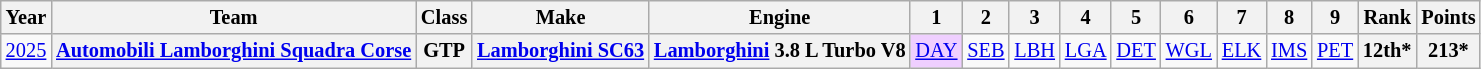<table class="wikitable" style="text-align:center; font-size:85%">
<tr>
<th>Year</th>
<th>Team</th>
<th>Class</th>
<th>Make</th>
<th>Engine</th>
<th>1</th>
<th>2</th>
<th>3</th>
<th>4</th>
<th>5</th>
<th>6</th>
<th>7</th>
<th>8</th>
<th>9</th>
<th>Rank</th>
<th>Points</th>
</tr>
<tr>
<td><a href='#'>2025</a></td>
<th nowrap><a href='#'>Automobili Lamborghini Squadra Corse</a></th>
<th>GTP</th>
<th nowrap><a href='#'>Lamborghini SC63</a></th>
<th nowrap><a href='#'>Lamborghini</a> 3.8 L Turbo V8</th>
<td style="background:#EFCFFF;"><a href='#'>DAY</a><br></td>
<td><a href='#'>SEB</a></td>
<td><a href='#'>LBH</a></td>
<td><a href='#'>LGA</a></td>
<td><a href='#'>DET</a></td>
<td><a href='#'>WGL</a></td>
<td><a href='#'>ELK</a></td>
<td><a href='#'>IMS</a></td>
<td><a href='#'>PET</a></td>
<th>12th*</th>
<th>213*</th>
</tr>
</table>
